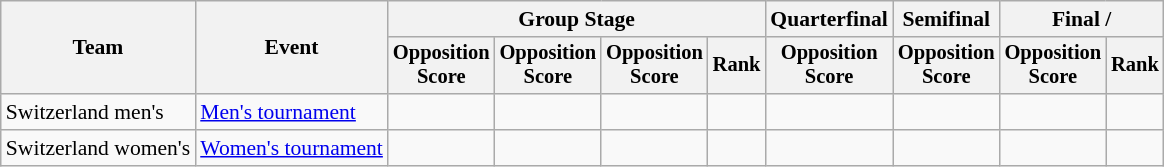<table class="wikitable" style="font-size:90%">
<tr>
<th rowspan=2>Team</th>
<th rowspan=2>Event</th>
<th colspan=4>Group Stage</th>
<th>Quarterfinal</th>
<th>Semifinal</th>
<th colspan=2>Final / </th>
</tr>
<tr style="font-size:95%">
<th>Opposition<br>Score</th>
<th>Opposition<br>Score</th>
<th>Opposition<br>Score</th>
<th>Rank</th>
<th>Opposition<br>Score</th>
<th>Opposition<br>Score</th>
<th>Opposition<br>Score</th>
<th>Rank</th>
</tr>
<tr align=center>
<td align=left>Switzerland men's</td>
<td align=left><a href='#'>Men's tournament</a></td>
<td></td>
<td></td>
<td></td>
<td></td>
<td></td>
<td></td>
<td></td>
<td></td>
</tr>
<tr align=center>
<td align=left>Switzerland women's</td>
<td align=left><a href='#'>Women's tournament</a></td>
<td></td>
<td></td>
<td></td>
<td></td>
<td></td>
<td></td>
<td></td>
<td></td>
</tr>
</table>
